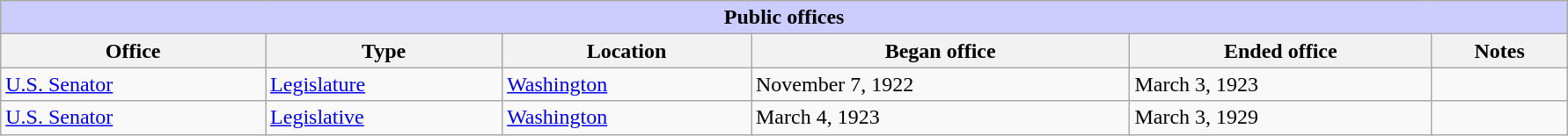<table class=wikitable style="width: 94%" style="text-align: center;" align="center">
<tr bgcolor=#cccccc>
<th colspan=7 style="background: #ccccff;">Public offices</th>
</tr>
<tr>
<th>Office</th>
<th>Type</th>
<th>Location</th>
<th>Began office</th>
<th>Ended office</th>
<th>Notes</th>
</tr>
<tr>
<td><a href='#'>U.S. Senator</a></td>
<td><a href='#'>Legislature</a></td>
<td><a href='#'>Washington</a></td>
<td>November 7, 1922</td>
<td>March 3, 1923</td>
<td></td>
</tr>
<tr>
<td><a href='#'>U.S. Senator</a></td>
<td><a href='#'>Legislative</a></td>
<td><a href='#'>Washington</a></td>
<td>March 4, 1923</td>
<td>March 3, 1929</td>
<td></td>
</tr>
</table>
